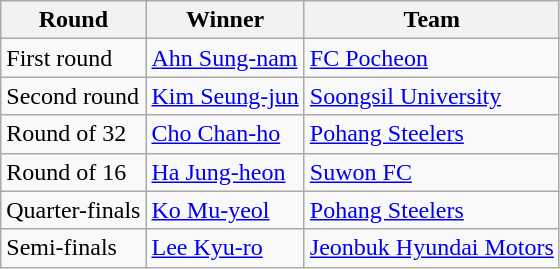<table class="wikitable">
<tr>
<th>Round</th>
<th>Winner</th>
<th>Team</th>
</tr>
<tr>
<td>First round</td>
<td> <a href='#'>Ahn Sung-nam</a></td>
<td><a href='#'>FC Pocheon</a></td>
</tr>
<tr>
<td>Second round</td>
<td> <a href='#'>Kim Seung-jun</a></td>
<td><a href='#'>Soongsil University</a></td>
</tr>
<tr>
<td>Round of 32</td>
<td> <a href='#'>Cho Chan-ho</a></td>
<td><a href='#'>Pohang Steelers</a></td>
</tr>
<tr>
<td>Round of 16</td>
<td> <a href='#'>Ha Jung-heon</a></td>
<td><a href='#'>Suwon FC</a></td>
</tr>
<tr>
<td>Quarter-finals</td>
<td> <a href='#'>Ko Mu-yeol</a></td>
<td><a href='#'>Pohang Steelers</a></td>
</tr>
<tr>
<td>Semi-finals</td>
<td> <a href='#'>Lee Kyu-ro</a></td>
<td><a href='#'>Jeonbuk Hyundai Motors</a></td>
</tr>
</table>
